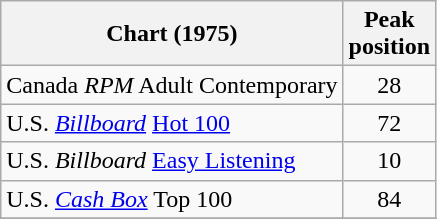<table class="wikitable sortable">
<tr>
<th>Chart (1975)</th>
<th>Peak<br>position</th>
</tr>
<tr>
<td>Canada <em>RPM</em> Adult Contemporary</td>
<td style="text-align:center;">28</td>
</tr>
<tr>
<td>U.S. <em><a href='#'>Billboard</a></em> <a href='#'>Hot 100</a></td>
<td style="text-align:center;">72</td>
</tr>
<tr>
<td>U.S. <em>Billboard</em> <a href='#'>Easy Listening</a></td>
<td style="text-align:center;">10</td>
</tr>
<tr>
<td>U.S. <a href='#'><em>Cash Box</em></a> Top 100</td>
<td align="center">84</td>
</tr>
<tr>
</tr>
</table>
